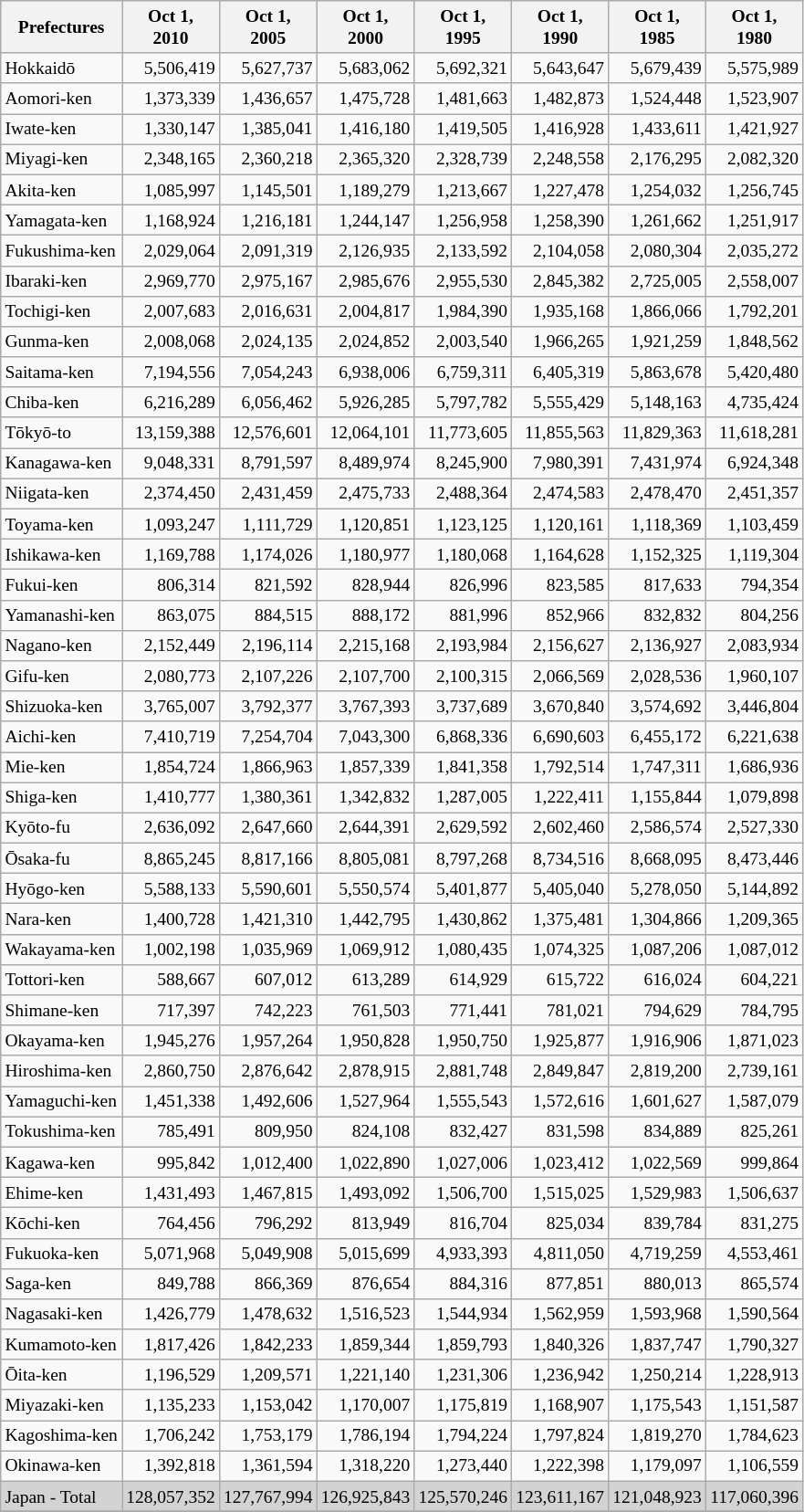<table class="wikitable sortable" style="text-align:right;font-size:small">
<tr>
<th>Prefectures</th>
<th>Oct 1,<br>2010</th>
<th>Oct 1,<br>2005</th>
<th>Oct 1,<br>2000</th>
<th>Oct 1,<br>1995</th>
<th>Oct 1,<br>1990</th>
<th>Oct 1,<br>1985</th>
<th>Oct 1,<br>1980</th>
</tr>
<tr>
<td align=left>Hokkaidō</td>
<td>5,506,419</td>
<td>5,627,737</td>
<td>5,683,062</td>
<td>5,692,321</td>
<td>5,643,647</td>
<td>5,679,439</td>
<td>5,575,989</td>
</tr>
<tr>
<td align=left>Aomori-ken</td>
<td>1,373,339</td>
<td>1,436,657</td>
<td>1,475,728</td>
<td>1,481,663</td>
<td>1,482,873</td>
<td>1,524,448</td>
<td>1,523,907</td>
</tr>
<tr>
<td align=left>Iwate-ken</td>
<td>1,330,147</td>
<td>1,385,041</td>
<td>1,416,180</td>
<td>1,419,505</td>
<td>1,416,928</td>
<td>1,433,611</td>
<td>1,421,927</td>
</tr>
<tr>
<td align=left>Miyagi-ken</td>
<td>2,348,165</td>
<td>2,360,218</td>
<td>2,365,320</td>
<td>2,328,739</td>
<td>2,248,558</td>
<td>2,176,295</td>
<td>2,082,320</td>
</tr>
<tr>
<td align=left>Akita-ken</td>
<td>1,085,997</td>
<td>1,145,501</td>
<td>1,189,279</td>
<td>1,213,667</td>
<td>1,227,478</td>
<td>1,254,032</td>
<td>1,256,745</td>
</tr>
<tr>
<td align=left>Yamagata-ken</td>
<td>1,168,924</td>
<td>1,216,181</td>
<td>1,244,147</td>
<td>1,256,958</td>
<td>1,258,390</td>
<td>1,261,662</td>
<td>1,251,917</td>
</tr>
<tr>
<td align=left>Fukushima-ken</td>
<td>2,029,064</td>
<td>2,091,319</td>
<td>2,126,935</td>
<td>2,133,592</td>
<td>2,104,058</td>
<td>2,080,304</td>
<td>2,035,272</td>
</tr>
<tr>
<td align=left>Ibaraki-ken</td>
<td>2,969,770</td>
<td>2,975,167</td>
<td>2,985,676</td>
<td>2,955,530</td>
<td>2,845,382</td>
<td>2,725,005</td>
<td>2,558,007</td>
</tr>
<tr>
<td align=left>Tochigi-ken</td>
<td>2,007,683</td>
<td>2,016,631</td>
<td>2,004,817</td>
<td>1,984,390</td>
<td>1,935,168</td>
<td>1,866,066</td>
<td>1,792,201</td>
</tr>
<tr>
<td align=left>Gunma-ken</td>
<td>2,008,068</td>
<td>2,024,135</td>
<td>2,024,852</td>
<td>2,003,540</td>
<td>1,966,265</td>
<td>1,921,259</td>
<td>1,848,562</td>
</tr>
<tr>
<td align=left>Saitama-ken</td>
<td>7,194,556</td>
<td>7,054,243</td>
<td>6,938,006</td>
<td>6,759,311</td>
<td>6,405,319</td>
<td>5,863,678</td>
<td>5,420,480</td>
</tr>
<tr>
<td align=left>Chiba-ken</td>
<td>6,216,289</td>
<td>6,056,462</td>
<td>5,926,285</td>
<td>5,797,782</td>
<td>5,555,429</td>
<td>5,148,163</td>
<td>4,735,424</td>
</tr>
<tr>
<td align=left>Tōkyō-to</td>
<td>13,159,388</td>
<td>12,576,601</td>
<td>12,064,101</td>
<td>11,773,605</td>
<td>11,855,563</td>
<td>11,829,363</td>
<td>11,618,281</td>
</tr>
<tr>
<td align=left>Kanagawa-ken</td>
<td>9,048,331</td>
<td>8,791,597</td>
<td>8,489,974</td>
<td>8,245,900</td>
<td>7,980,391</td>
<td>7,431,974</td>
<td>6,924,348</td>
</tr>
<tr>
<td align=left>Niigata-ken</td>
<td>2,374,450</td>
<td>2,431,459</td>
<td>2,475,733</td>
<td>2,488,364</td>
<td>2,474,583</td>
<td>2,478,470</td>
<td>2,451,357</td>
</tr>
<tr>
<td align=left>Toyama-ken</td>
<td>1,093,247</td>
<td>1,111,729</td>
<td>1,120,851</td>
<td>1,123,125</td>
<td>1,120,161</td>
<td>1,118,369</td>
<td>1,103,459</td>
</tr>
<tr>
<td align=left>Ishikawa-ken</td>
<td>1,169,788</td>
<td>1,174,026</td>
<td>1,180,977</td>
<td>1,180,068</td>
<td>1,164,628</td>
<td>1,152,325</td>
<td>1,119,304</td>
</tr>
<tr>
<td align=left>Fukui-ken</td>
<td>806,314</td>
<td>821,592</td>
<td>828,944</td>
<td>826,996</td>
<td>823,585</td>
<td>817,633</td>
<td>794,354</td>
</tr>
<tr>
<td align=left>Yamanashi-ken</td>
<td>863,075</td>
<td>884,515</td>
<td>888,172</td>
<td>881,996</td>
<td>852,966</td>
<td>832,832</td>
<td>804,256</td>
</tr>
<tr>
<td align=left>Nagano-ken</td>
<td>2,152,449</td>
<td>2,196,114</td>
<td>2,215,168</td>
<td>2,193,984</td>
<td>2,156,627</td>
<td>2,136,927</td>
<td>2,083,934</td>
</tr>
<tr>
<td align=left>Gifu-ken</td>
<td>2,080,773</td>
<td>2,107,226</td>
<td>2,107,700</td>
<td>2,100,315</td>
<td>2,066,569</td>
<td>2,028,536</td>
<td>1,960,107</td>
</tr>
<tr>
<td align=left>Shizuoka-ken</td>
<td>3,765,007</td>
<td>3,792,377</td>
<td>3,767,393</td>
<td>3,737,689</td>
<td>3,670,840</td>
<td>3,574,692</td>
<td>3,446,804</td>
</tr>
<tr>
<td align=left>Aichi-ken</td>
<td>7,410,719</td>
<td>7,254,704</td>
<td>7,043,300</td>
<td>6,868,336</td>
<td>6,690,603</td>
<td>6,455,172</td>
<td>6,221,638</td>
</tr>
<tr>
<td align=left>Mie-ken</td>
<td>1,854,724</td>
<td>1,866,963</td>
<td>1,857,339</td>
<td>1,841,358</td>
<td>1,792,514</td>
<td>1,747,311</td>
<td>1,686,936</td>
</tr>
<tr>
<td align=left>Shiga-ken</td>
<td>1,410,777</td>
<td>1,380,361</td>
<td>1,342,832</td>
<td>1,287,005</td>
<td>1,222,411</td>
<td>1,155,844</td>
<td>1,079,898</td>
</tr>
<tr>
<td align=left>Kyōto-fu</td>
<td>2,636,092</td>
<td>2,647,660</td>
<td>2,644,391</td>
<td>2,629,592</td>
<td>2,602,460</td>
<td>2,586,574</td>
<td>2,527,330</td>
</tr>
<tr>
<td align=left>Ōsaka-fu</td>
<td>8,865,245</td>
<td>8,817,166</td>
<td>8,805,081</td>
<td>8,797,268</td>
<td>8,734,516</td>
<td>8,668,095</td>
<td>8,473,446</td>
</tr>
<tr>
<td align=left>Hyōgo-ken</td>
<td>5,588,133</td>
<td>5,590,601</td>
<td>5,550,574</td>
<td>5,401,877</td>
<td>5,405,040</td>
<td>5,278,050</td>
<td>5,144,892</td>
</tr>
<tr>
<td align=left>Nara-ken</td>
<td>1,400,728</td>
<td>1,421,310</td>
<td>1,442,795</td>
<td>1,430,862</td>
<td>1,375,481</td>
<td>1,304,866</td>
<td>1,209,365</td>
</tr>
<tr>
<td align=left>Wakayama-ken</td>
<td>1,002,198</td>
<td>1,035,969</td>
<td>1,069,912</td>
<td>1,080,435</td>
<td>1,074,325</td>
<td>1,087,206</td>
<td>1,087,012</td>
</tr>
<tr>
<td align=left>Tottori-ken</td>
<td>588,667</td>
<td>607,012</td>
<td>613,289</td>
<td>614,929</td>
<td>615,722</td>
<td>616,024</td>
<td>604,221</td>
</tr>
<tr>
<td align=left>Shimane-ken</td>
<td>717,397</td>
<td>742,223</td>
<td>761,503</td>
<td>771,441</td>
<td>781,021</td>
<td>794,629</td>
<td>784,795</td>
</tr>
<tr>
<td align=left>Okayama-ken</td>
<td>1,945,276</td>
<td>1,957,264</td>
<td>1,950,828</td>
<td>1,950,750</td>
<td>1,925,877</td>
<td>1,916,906</td>
<td>1,871,023</td>
</tr>
<tr>
<td align=left>Hiroshima-ken</td>
<td>2,860,750</td>
<td>2,876,642</td>
<td>2,878,915</td>
<td>2,881,748</td>
<td>2,849,847</td>
<td>2,819,200</td>
<td>2,739,161</td>
</tr>
<tr>
<td align=left>Yamaguchi-ken</td>
<td>1,451,338</td>
<td>1,492,606</td>
<td>1,527,964</td>
<td>1,555,543</td>
<td>1,572,616</td>
<td>1,601,627</td>
<td>1,587,079</td>
</tr>
<tr>
<td align=left>Tokushima-ken</td>
<td>785,491</td>
<td>809,950</td>
<td>824,108</td>
<td>832,427</td>
<td>831,598</td>
<td>834,889</td>
<td>825,261</td>
</tr>
<tr>
<td align=left>Kagawa-ken</td>
<td>995,842</td>
<td>1,012,400</td>
<td>1,022,890</td>
<td>1,027,006</td>
<td>1,023,412</td>
<td>1,022,569</td>
<td>999,864</td>
</tr>
<tr>
<td align=left>Ehime-ken</td>
<td>1,431,493</td>
<td>1,467,815</td>
<td>1,493,092</td>
<td>1,506,700</td>
<td>1,515,025</td>
<td>1,529,983</td>
<td>1,506,637</td>
</tr>
<tr>
<td align=left>Kōchi-ken</td>
<td>764,456</td>
<td>796,292</td>
<td>813,949</td>
<td>816,704</td>
<td>825,034</td>
<td>839,784</td>
<td>831,275</td>
</tr>
<tr>
<td align=left>Fukuoka-ken</td>
<td>5,071,968</td>
<td>5,049,908</td>
<td>5,015,699</td>
<td>4,933,393</td>
<td>4,811,050</td>
<td>4,719,259</td>
<td>4,553,461</td>
</tr>
<tr>
<td align=left>Saga-ken</td>
<td>849,788</td>
<td>866,369</td>
<td>876,654</td>
<td>884,316</td>
<td>877,851</td>
<td>880,013</td>
<td>865,574</td>
</tr>
<tr>
<td align=left>Nagasaki-ken</td>
<td>1,426,779</td>
<td>1,478,632</td>
<td>1,516,523</td>
<td>1,544,934</td>
<td>1,562,959</td>
<td>1,593,968</td>
<td>1,590,564</td>
</tr>
<tr>
<td align=left>Kumamoto-ken</td>
<td>1,817,426</td>
<td>1,842,233</td>
<td>1,859,344</td>
<td>1,859,793</td>
<td>1,840,326</td>
<td>1,837,747</td>
<td>1,790,327</td>
</tr>
<tr>
<td align=left>Ōita-ken</td>
<td>1,196,529</td>
<td>1,209,571</td>
<td>1,221,140</td>
<td>1,231,306</td>
<td>1,236,942</td>
<td>1,250,214</td>
<td>1,228,913</td>
</tr>
<tr>
<td align=left>Miyazaki-ken</td>
<td>1,135,233</td>
<td>1,153,042</td>
<td>1,170,007</td>
<td>1,175,819</td>
<td>1,168,907</td>
<td>1,175,543</td>
<td>1,151,587</td>
</tr>
<tr>
<td align=left>Kagoshima-ken</td>
<td>1,706,242</td>
<td>1,753,179</td>
<td>1,786,194</td>
<td>1,794,224</td>
<td>1,797,824</td>
<td>1,819,270</td>
<td>1,784,623</td>
</tr>
<tr>
<td align=left>Okinawa-ken</td>
<td>1,392,818</td>
<td>1,361,594</td>
<td>1,318,220</td>
<td>1,273,440</td>
<td>1,222,398</td>
<td>1,179,097</td>
<td>1,106,559</td>
</tr>
<tr style="background:lightgrey;">
<td align=left>Japan - Total</td>
<td>128,057,352</td>
<td>127,767,994</td>
<td>126,925,843</td>
<td>125,570,246</td>
<td>123,611,167</td>
<td>121,048,923</td>
<td>117,060,396</td>
</tr>
<tr>
</tr>
</table>
